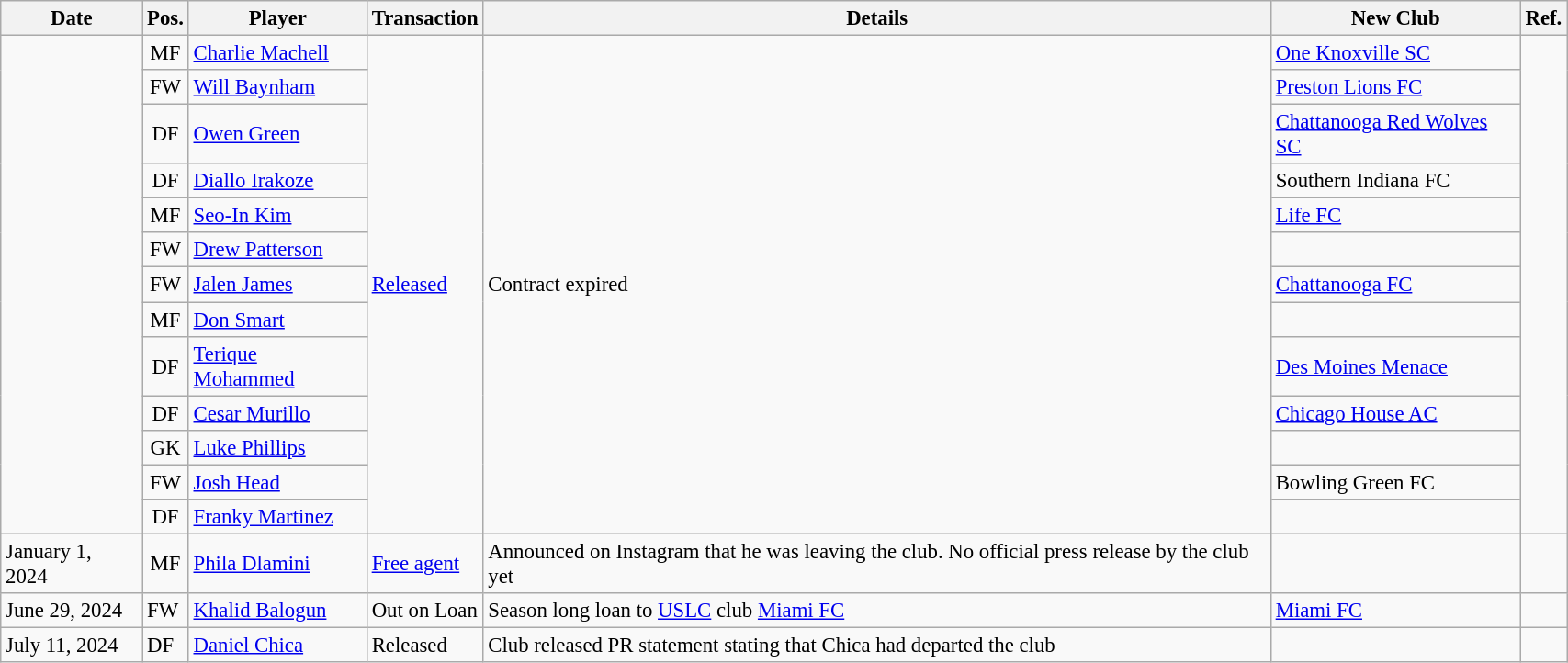<table class="wikitable sortable" style="width:90%; text-align:left; font-size:95%; text-align:left;">
<tr>
<th>Date</th>
<th>Pos.</th>
<th>Player</th>
<th>Transaction</th>
<th>Details</th>
<th>New Club</th>
<th>Ref.</th>
</tr>
<tr>
<td rowspan="13"></td>
<td style="text-align:center;">MF</td>
<td> <a href='#'>Charlie Machell</a></td>
<td rowspan="13"><a href='#'>Released</a></td>
<td rowspan="13">Contract expired</td>
<td> <a href='#'>One Knoxville SC</a></td>
<td rowspan="13"></td>
</tr>
<tr>
<td style="text-align:center;">FW</td>
<td> <a href='#'>Will Baynham</a></td>
<td> <a href='#'>Preston Lions FC</a></td>
</tr>
<tr>
<td style="text-align:center;">DF</td>
<td> <a href='#'>Owen Green</a></td>
<td><a href='#'>Chattanooga Red Wolves SC</a></td>
</tr>
<tr>
<td style="text-align:center;">DF</td>
<td> <a href='#'>Diallo Irakoze</a></td>
<td> Southern Indiana FC</td>
</tr>
<tr>
<td style="text-align:center;">MF</td>
<td> <a href='#'>Seo-In Kim</a></td>
<td><a href='#'>Life FC</a></td>
</tr>
<tr>
<td style="text-align:center;">FW</td>
<td> <a href='#'>Drew Patterson</a></td>
<td></td>
</tr>
<tr>
<td style="text-align:center;">FW</td>
<td> <a href='#'>Jalen James</a></td>
<td> <a href='#'>Chattanooga FC</a></td>
</tr>
<tr>
<td style="text-align:center;">MF</td>
<td> <a href='#'>Don Smart</a></td>
<td></td>
</tr>
<tr>
<td style="text-align:center;">DF</td>
<td> <a href='#'>Terique Mohammed</a></td>
<td> <a href='#'>Des Moines Menace</a></td>
</tr>
<tr>
<td style="text-align:center;">DF</td>
<td> <a href='#'>Cesar Murillo</a></td>
<td> <a href='#'>Chicago House AC</a></td>
</tr>
<tr>
<td style="text-align:center;">GK</td>
<td> <a href='#'>Luke Phillips</a></td>
<td></td>
</tr>
<tr>
<td style="text-align:center;">FW</td>
<td> <a href='#'>Josh Head</a></td>
<td> Bowling Green FC</td>
</tr>
<tr>
<td style="text-align:center;">DF</td>
<td> <a href='#'>Franky Martinez</a></td>
<td></td>
</tr>
<tr>
<td>January 1, 2024</td>
<td style="text-align:center;">MF</td>
<td> <a href='#'>Phila Dlamini</a></td>
<td><a href='#'>Free agent</a></td>
<td>Announced on Instagram that he was leaving the club. No official press release by the club yet</td>
<td></td>
<td></td>
</tr>
<tr>
<td>June 29, 2024</td>
<td>FW</td>
<td><a href='#'>Khalid Balogun</a></td>
<td>Out on Loan</td>
<td>Season long loan to <a href='#'>USLC</a> club <a href='#'>Miami FC</a></td>
<td><a href='#'>Miami FC</a></td>
<td></td>
</tr>
<tr>
<td>July 11, 2024</td>
<td>DF</td>
<td><a href='#'>Daniel Chica</a></td>
<td>Released</td>
<td>Club released PR statement stating that Chica had departed the club</td>
<td></td>
<td></td>
</tr>
</table>
